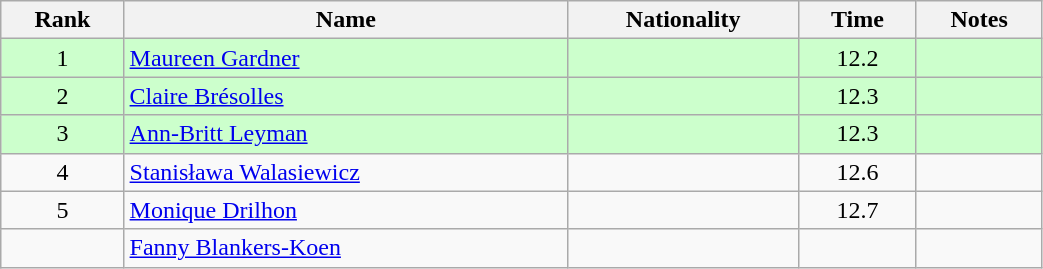<table class="wikitable sortable" style="text-align:center;width: 55%">
<tr>
<th>Rank</th>
<th>Name</th>
<th>Nationality</th>
<th>Time</th>
<th>Notes</th>
</tr>
<tr bgcolor=ccffcc>
<td>1</td>
<td align=left><a href='#'>Maureen Gardner</a></td>
<td align=left></td>
<td>12.2</td>
<td></td>
</tr>
<tr bgcolor=ccffcc>
<td>2</td>
<td align=left><a href='#'>Claire Brésolles</a></td>
<td align=left></td>
<td>12.3</td>
<td></td>
</tr>
<tr bgcolor=ccffcc>
<td>3</td>
<td align=left><a href='#'>Ann-Britt Leyman</a></td>
<td align=left></td>
<td>12.3</td>
<td></td>
</tr>
<tr>
<td>4</td>
<td align=left><a href='#'>Stanisława Walasiewicz</a></td>
<td align=left></td>
<td>12.6</td>
<td></td>
</tr>
<tr>
<td>5</td>
<td align=left><a href='#'>Monique Drilhon</a></td>
<td align=left></td>
<td>12.7</td>
<td></td>
</tr>
<tr>
<td></td>
<td align=left><a href='#'>Fanny Blankers-Koen</a></td>
<td align=left></td>
<td></td>
<td></td>
</tr>
</table>
